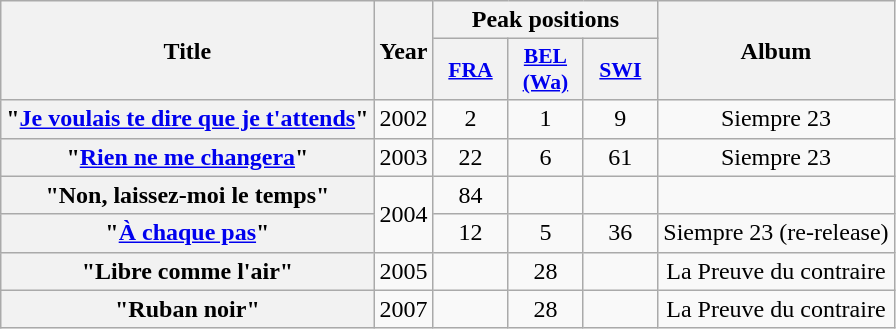<table class="wikitable plainrowheaders" style="text-align:center">
<tr>
<th scope="col" rowspan="2">Title</th>
<th scope="col" rowspan="2">Year</th>
<th scope="col" colspan="3">Peak positions</th>
<th scope="col" rowspan="2">Album</th>
</tr>
<tr>
<th scope="col" style="width:3em;font-size:90%;"><a href='#'>FRA</a><br></th>
<th scope="col" style="width:3em;font-size:90%;"><a href='#'>BEL <br>(Wa)</a><br></th>
<th scope="col" style="width:3em;font-size:90%;"><a href='#'>SWI</a><br></th>
</tr>
<tr>
<th scope="row">"<a href='#'>Je voulais te dire que je t'attends</a>"</th>
<td>2002</td>
<td>2</td>
<td>1</td>
<td>9</td>
<td>Siempre 23</td>
</tr>
<tr>
<th scope="row">"<a href='#'>Rien ne me changera</a>"</th>
<td>2003</td>
<td>22</td>
<td>6</td>
<td>61</td>
<td>Siempre 23</td>
</tr>
<tr>
<th scope="row">"Non, laissez-moi le temps"</th>
<td rowspan=2>2004</td>
<td>84</td>
<td></td>
<td></td>
<td></td>
</tr>
<tr>
<th scope="row">"<a href='#'>À chaque pas</a>"</th>
<td>12</td>
<td>5</td>
<td>36</td>
<td>Siempre 23 (re-release)</td>
</tr>
<tr>
<th scope="row">"Libre comme l'air"</th>
<td>2005</td>
<td></td>
<td>28</td>
<td></td>
<td>La Preuve du contraire</td>
</tr>
<tr>
<th scope="row">"Ruban noir"</th>
<td>2007</td>
<td></td>
<td>28</td>
<td></td>
<td>La Preuve du contraire</td>
</tr>
</table>
